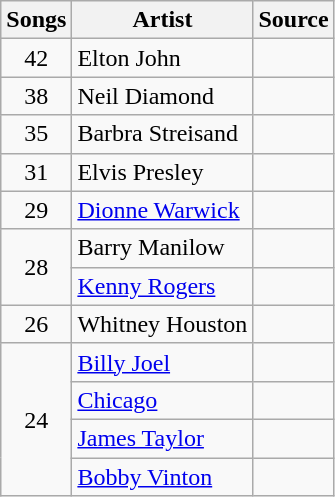<table class="wikitable">
<tr>
<th>Songs</th>
<th>Artist</th>
<th>Source</th>
</tr>
<tr>
<td align="center">42</td>
<td>Elton John</td>
<td></td>
</tr>
<tr>
<td align="center">38</td>
<td>Neil Diamond</td>
<td></td>
</tr>
<tr>
<td align="center">35</td>
<td>Barbra Streisand</td>
<td></td>
</tr>
<tr>
<td align="center">31</td>
<td>Elvis Presley</td>
<td></td>
</tr>
<tr>
<td align="center">29</td>
<td><a href='#'>Dionne Warwick</a></td>
<td></td>
</tr>
<tr>
<td rowspan="2" align="center">28</td>
<td>Barry Manilow</td>
<td></td>
</tr>
<tr>
<td><a href='#'>Kenny Rogers</a></td>
<td></td>
</tr>
<tr>
<td align="center">26</td>
<td>Whitney Houston</td>
<td></td>
</tr>
<tr>
<td rowspan="4" align="center">24</td>
<td><a href='#'>Billy Joel</a></td>
<td></td>
</tr>
<tr>
<td><a href='#'>Chicago</a></td>
<td></td>
</tr>
<tr>
<td><a href='#'>James Taylor</a></td>
<td></td>
</tr>
<tr>
<td><a href='#'>Bobby Vinton</a></td>
<td></td>
</tr>
</table>
